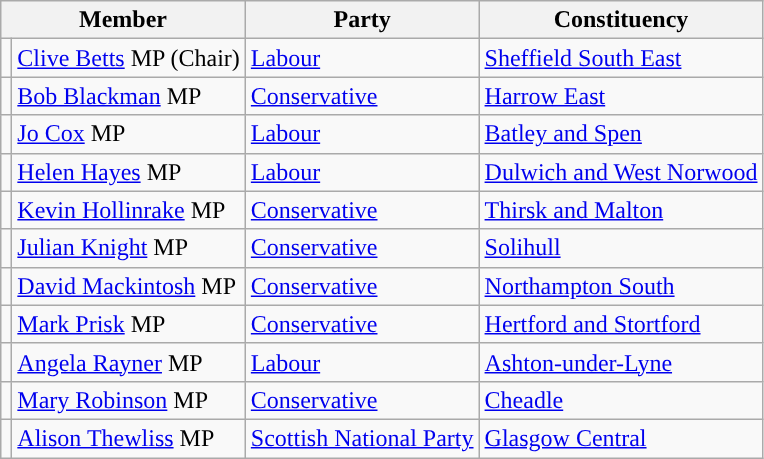<table class="wikitable">
<tr>
<th colspan="2" valign="top">Member</th>
<th valign="top">Party</th>
<th valign="top">Constituency</th>
</tr>
<tr>
<td style="color:inherit;background:"></td>
<td><a href='#'>Clive Betts</a> MP (Chair)</td>
<td><a href='#'>Labour</a></td>
<td><a href='#'>Sheffield South East</a></td>
</tr>
<tr>
<td style="color:inherit;background:"></td>
<td><a href='#'>Bob Blackman</a> MP</td>
<td><a href='#'>Conservative</a></td>
<td><a href='#'>Harrow East</a></td>
</tr>
<tr>
<td style="color:inherit;background:"></td>
<td><a href='#'>Jo Cox</a> MP</td>
<td><a href='#'>Labour</a></td>
<td><a href='#'>Batley and Spen</a></td>
</tr>
<tr>
<td style="color:inherit;background:"></td>
<td><a href='#'>Helen Hayes</a> MP</td>
<td><a href='#'>Labour</a></td>
<td><a href='#'>Dulwich and West Norwood</a></td>
</tr>
<tr>
<td style="color:inherit;background:"></td>
<td><a href='#'>Kevin Hollinrake</a> MP</td>
<td><a href='#'>Conservative</a></td>
<td><a href='#'>Thirsk and Malton</a></td>
</tr>
<tr>
<td style="color:inherit;background:"></td>
<td><a href='#'>Julian Knight</a> MP</td>
<td><a href='#'>Conservative</a></td>
<td><a href='#'>Solihull</a></td>
</tr>
<tr>
<td style="color:inherit;background:"></td>
<td><a href='#'>David Mackintosh</a> MP</td>
<td><a href='#'>Conservative</a></td>
<td><a href='#'>Northampton South</a></td>
</tr>
<tr>
<td style="color:inherit;background:"></td>
<td><a href='#'>Mark Prisk</a> MP</td>
<td><a href='#'>Conservative</a></td>
<td><a href='#'>Hertford and Stortford</a></td>
</tr>
<tr>
<td style="color:inherit;background:"></td>
<td><a href='#'>Angela Rayner</a> MP</td>
<td><a href='#'>Labour</a></td>
<td><a href='#'>Ashton-under-Lyne</a></td>
</tr>
<tr>
<td style="color:inherit;background:"></td>
<td><a href='#'>Mary Robinson</a> MP</td>
<td><a href='#'>Conservative</a></td>
<td><a href='#'>Cheadle</a></td>
</tr>
<tr>
<td style="color:inherit;background:"></td>
<td><a href='#'>Alison Thewliss</a> MP</td>
<td><a href='#'>Scottish National Party</a></td>
<td><a href='#'>Glasgow Central</a></td>
</tr>
</table>
